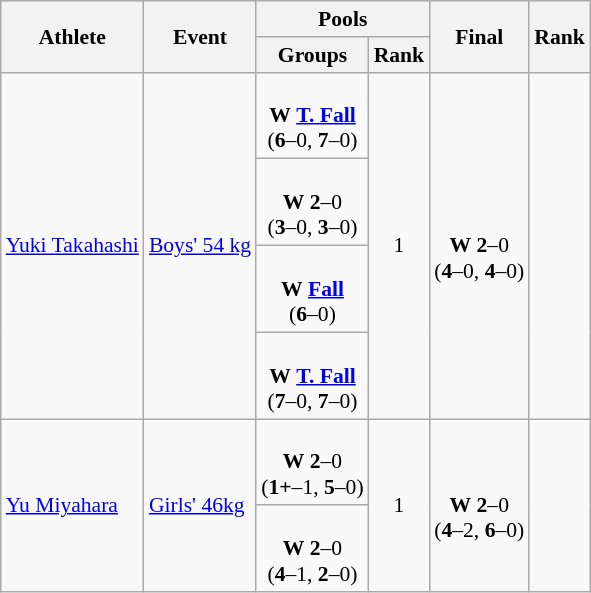<table class="wikitable" style="text-align:left; font-size:90%">
<tr>
<th rowspan="2">Athlete</th>
<th rowspan="2">Event</th>
<th colspan="2">Pools</th>
<th rowspan="2">Final</th>
<th rowspan="2">Rank</th>
</tr>
<tr>
<th>Groups</th>
<th>Rank</th>
</tr>
<tr>
<td rowspan="4"><a href='#'>Yuki Takahashi</a></td>
<td rowspan="4"><a href='#'>Boys' 54 kg</a></td>
<td align=center><br><strong>W</strong> <strong><a href='#'>T. Fall</a></strong><br>(<strong>6</strong>–0, <strong>7</strong>–0)</td>
<td rowspan="4" align=center>1</td>
<td align=center rowspan=4><br><strong>W</strong> <strong>2</strong>–0<br>(<strong>4</strong>–0, <strong>4</strong>–0)</td>
<td rowspan="4" align="center"></td>
</tr>
<tr>
<td align=center><br><strong>W</strong> <strong>2</strong>–0<br>(<strong>3</strong>–0, <strong>3</strong>–0)</td>
</tr>
<tr>
<td align=center><br><strong>W</strong> <strong><a href='#'>Fall</a></strong><br>(<strong>6</strong>–0)</td>
</tr>
<tr>
<td align=center><br><strong>W</strong> <strong><a href='#'>T. Fall</a></strong><br>(<strong>7</strong>–0, <strong>7</strong>–0)</td>
</tr>
<tr>
<td rowspan="2"><a href='#'>Yu Miyahara</a></td>
<td rowspan="2"><a href='#'>Girls' 46kg</a></td>
<td align=center><br><strong>W</strong> <strong>2</strong>–0<br>(<strong>1+</strong>–1, <strong>5</strong>–0)</td>
<td rowspan="2" align=center>1</td>
<td align=center rowspan=2><br><strong>W</strong> <strong>2</strong>–0<br>(<strong>4</strong>–2, <strong>6</strong>–0)</td>
<td rowspan="2" align="center"></td>
</tr>
<tr>
<td align=center><br><strong>W</strong> <strong>2</strong>–0<br>(<strong>4</strong>–1, <strong>2</strong>–0)</td>
</tr>
</table>
